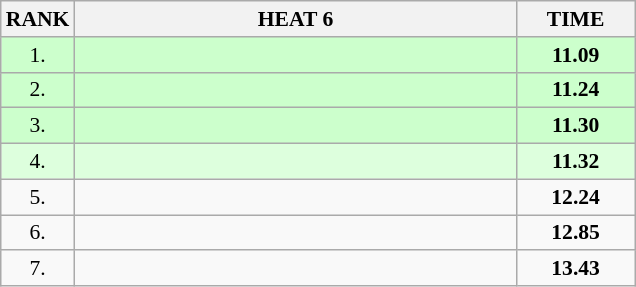<table class="wikitable" style="border-collapse: collapse; font-size: 90%;">
<tr>
<th>RANK</th>
<th style="width: 20em">HEAT 6</th>
<th style="width: 5em">TIME</th>
</tr>
<tr style="background:#ccffcc;">
<td align="center">1.</td>
<td></td>
<td align="center"><strong>11.09</strong></td>
</tr>
<tr style="background:#ccffcc;">
<td align="center">2.</td>
<td></td>
<td align="center"><strong>11.24</strong></td>
</tr>
<tr style="background:#ccffcc;">
<td align="center">3.</td>
<td></td>
<td align="center"><strong>11.30</strong></td>
</tr>
<tr style="background:#ddffdd;">
<td align="center">4.</td>
<td></td>
<td align="center"><strong>11.32</strong></td>
</tr>
<tr>
<td align="center">5.</td>
<td></td>
<td align="center"><strong>12.24</strong></td>
</tr>
<tr>
<td align="center">6.</td>
<td></td>
<td align="center"><strong>12.85</strong></td>
</tr>
<tr>
<td align="center">7.</td>
<td></td>
<td align="center"><strong>13.43</strong></td>
</tr>
</table>
